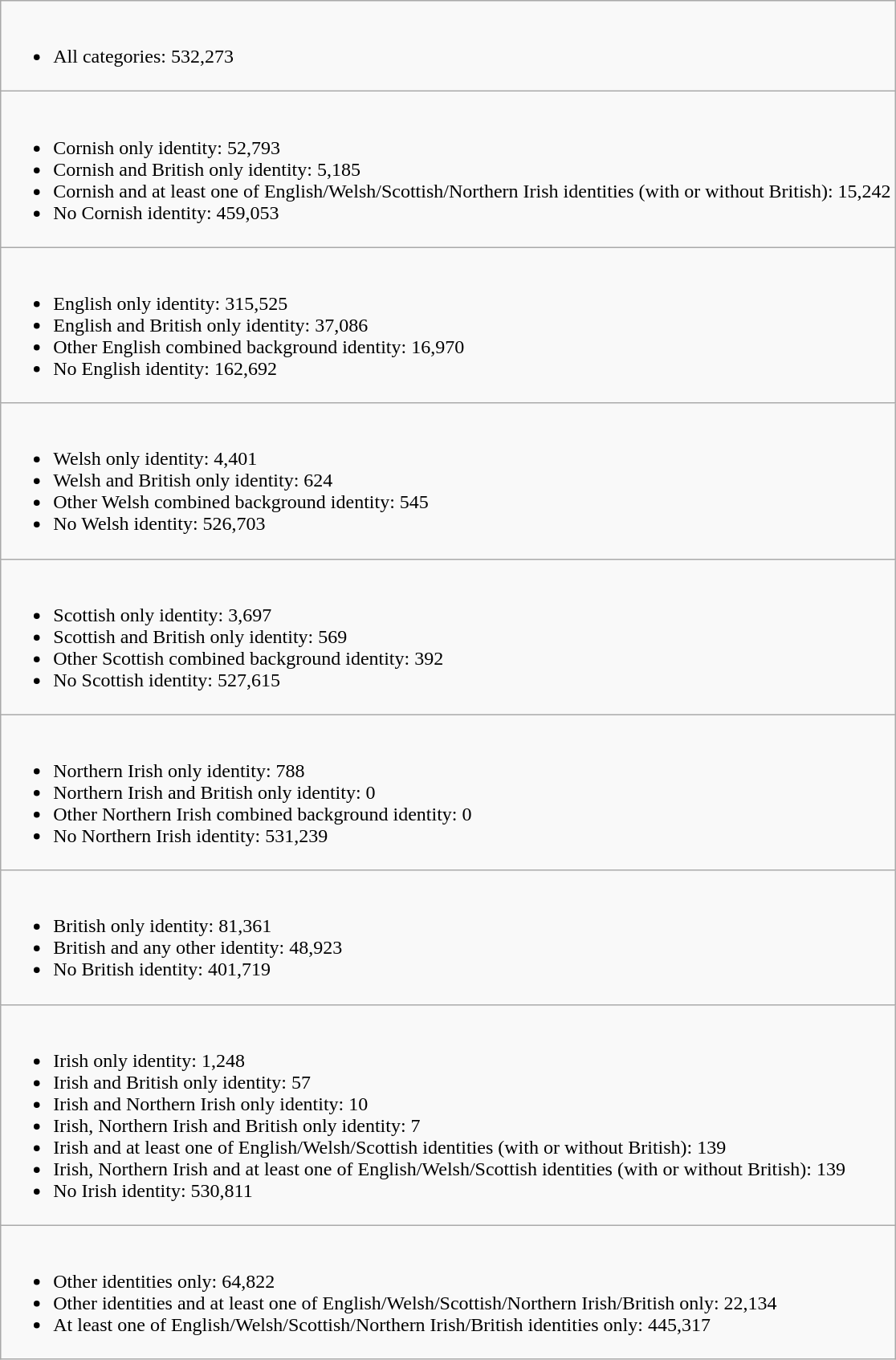<table class="wikitable">
<tr>
<td><br><ul><li>All categories: 532,273</li></ul></td>
</tr>
<tr>
<td><br><ul><li>Cornish only identity: 52,793</li><li>Cornish and British only identity: 5,185</li><li>Cornish and at least one of English/Welsh/Scottish/Northern Irish identities (with or without British): 15,242</li><li>No Cornish identity: 459,053</li></ul></td>
</tr>
<tr>
<td><br><ul><li>English only identity: 315,525</li><li>English and British only identity: 37,086</li><li>Other English combined background identity: 16,970</li><li>No English identity: 162,692</li></ul></td>
</tr>
<tr>
<td><br><ul><li>Welsh only identity: 4,401</li><li>Welsh and British only identity: 624</li><li>Other Welsh combined background identity: 545</li><li>No Welsh identity: 526,703</li></ul></td>
</tr>
<tr>
<td><br><ul><li>Scottish only identity: 3,697</li><li>Scottish and British only identity: 569</li><li>Other Scottish combined background identity: 392</li><li>No Scottish identity: 527,615</li></ul></td>
</tr>
<tr>
<td><br><ul><li>Northern Irish only identity: 788</li><li>Northern Irish and British only identity: 0</li><li>Other Northern Irish combined background identity: 0</li><li>No Northern Irish identity: 531,239</li></ul></td>
</tr>
<tr>
<td><br><ul><li>British only identity: 81,361</li><li>British and any other identity: 48,923</li><li>No British identity: 401,719</li></ul></td>
</tr>
<tr>
<td><br><ul><li>Irish only identity: 1,248</li><li>Irish and British only identity: 57</li><li>Irish and Northern Irish only identity: 10</li><li>Irish, Northern Irish and British only identity: 7</li><li>Irish and at least one of English/Welsh/Scottish identities (with or without British): 139</li><li>Irish, Northern Irish and at least one of English/Welsh/Scottish identities (with or without British): 139</li><li>No Irish identity: 530,811</li></ul></td>
</tr>
<tr>
<td><br><ul><li>Other identities only: 64,822</li><li>Other identities and at least one of English/Welsh/Scottish/Northern Irish/British only: 22,134</li><li>At least one of English/Welsh/Scottish/Northern Irish/British identities only: 445,317</li></ul></td>
</tr>
</table>
